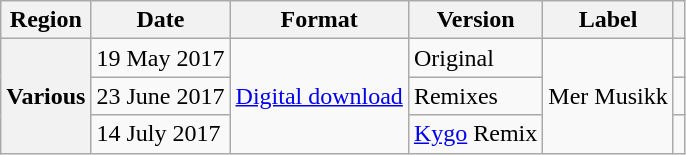<table class="wikitable plainrowheaders">
<tr>
<th scope="col">Region</th>
<th scope="col">Date</th>
<th scope="col">Format</th>
<th scope="col">Version</th>
<th scope="col">Label</th>
<th scope="col"></th>
</tr>
<tr>
<th scope="row" rowspan="3">Various</th>
<td>19 May 2017</td>
<td rowspan="3"><a href='#'>Digital download</a></td>
<td>Original</td>
<td rowspan="3">Mer Musikk</td>
<td></td>
</tr>
<tr>
<td>23 June 2017</td>
<td>Remixes</td>
<td></td>
</tr>
<tr>
<td>14 July 2017</td>
<td><a href='#'>Kygo</a> Remix</td>
<td></td>
</tr>
</table>
